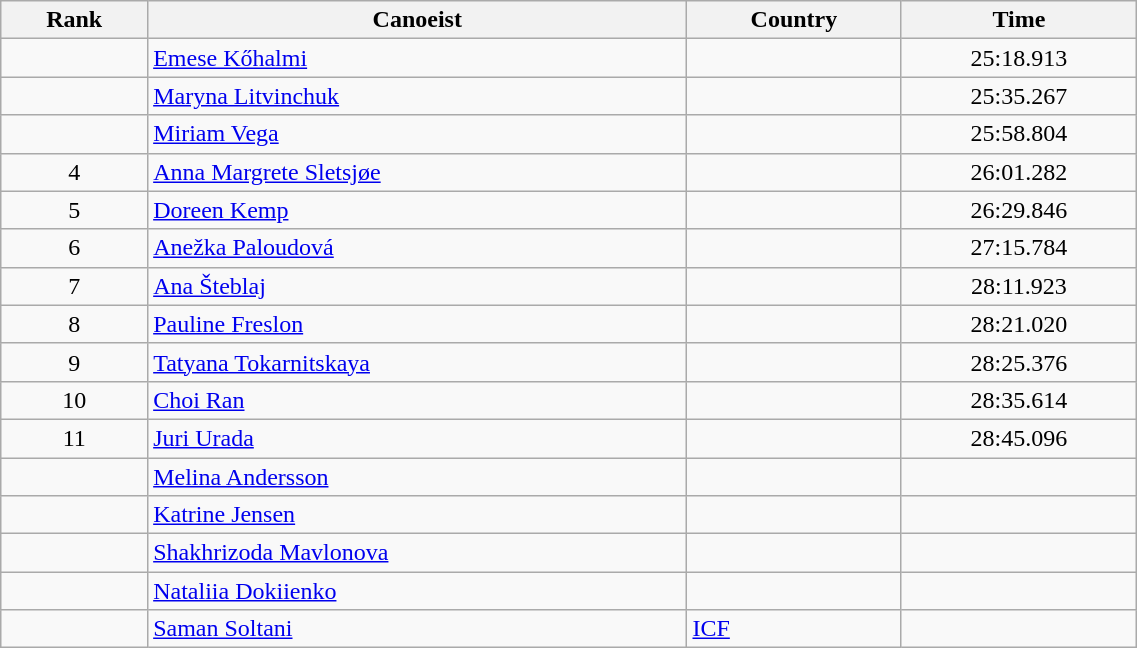<table class="wikitable" style="text-align:center;width: 60%">
<tr>
<th>Rank</th>
<th>Canoeist</th>
<th>Country</th>
<th>Time</th>
</tr>
<tr>
<td></td>
<td align="left"><a href='#'>Emese Kőhalmi</a></td>
<td align="left"></td>
<td>25:18.913</td>
</tr>
<tr>
<td></td>
<td align="left"><a href='#'>Maryna Litvinchuk</a></td>
<td align="left"></td>
<td>25:35.267</td>
</tr>
<tr>
<td></td>
<td align="left"><a href='#'>Miriam Vega</a></td>
<td align="left"></td>
<td>25:58.804</td>
</tr>
<tr>
<td>4</td>
<td align="left"><a href='#'>Anna Margrete Sletsjøe</a></td>
<td align="left"></td>
<td>26:01.282</td>
</tr>
<tr>
<td>5</td>
<td align="left"><a href='#'>Doreen Kemp</a></td>
<td align="left"></td>
<td>26:29.846</td>
</tr>
<tr>
<td>6</td>
<td align="left"><a href='#'>Anežka Paloudová</a></td>
<td align="left"></td>
<td>27:15.784</td>
</tr>
<tr>
<td>7</td>
<td align="left"><a href='#'>Ana Šteblaj</a></td>
<td align="left"></td>
<td>28:11.923</td>
</tr>
<tr>
<td>8</td>
<td align="left"><a href='#'>Pauline Freslon</a></td>
<td align="left"></td>
<td>28:21.020</td>
</tr>
<tr>
<td>9</td>
<td align="left"><a href='#'>Tatyana Tokarnitskaya</a></td>
<td align="left"></td>
<td>28:25.376</td>
</tr>
<tr>
<td>10</td>
<td align="left"><a href='#'>Choi Ran</a></td>
<td align="left"></td>
<td>28:35.614</td>
</tr>
<tr>
<td>11</td>
<td align="left"><a href='#'>Juri Urada</a></td>
<td align="left"></td>
<td>28:45.096</td>
</tr>
<tr>
<td></td>
<td align="left"><a href='#'>Melina Andersson</a></td>
<td align="left"></td>
<td></td>
</tr>
<tr>
<td></td>
<td align="left"><a href='#'>Katrine Jensen</a></td>
<td align="left"></td>
<td></td>
</tr>
<tr>
<td></td>
<td align="left"><a href='#'>Shakhrizoda Mavlonova</a></td>
<td align="left"></td>
<td></td>
</tr>
<tr>
<td></td>
<td align="left"><a href='#'>Nataliia Dokiienko</a></td>
<td align="left"></td>
<td></td>
</tr>
<tr>
<td></td>
<td align="left"><a href='#'>Saman Soltani</a></td>
<td align="left"><a href='#'>ICF</a></td>
<td></td>
</tr>
</table>
